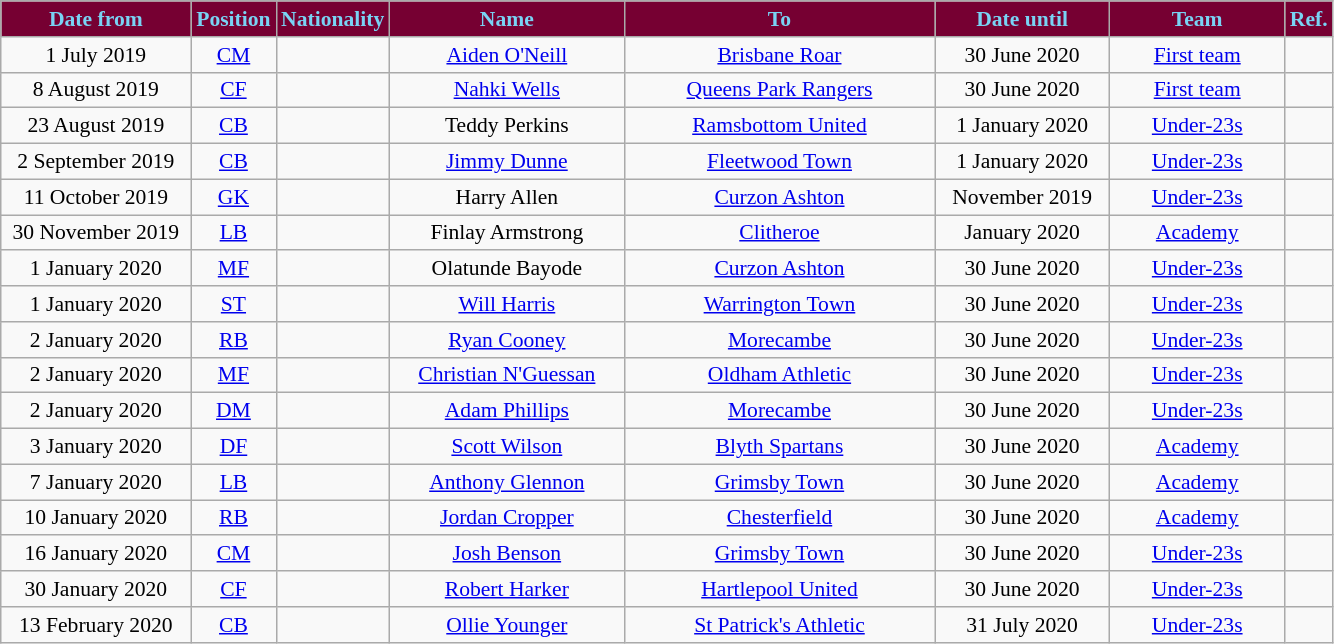<table class="wikitable"  style="text-align:center; font-size:90%; ">
<tr>
<th style="background:#760032; color:#79D3F4; width:120px;">Date from</th>
<th style="background:#760032; color:#79D3F4; width:50px;">Position</th>
<th style="background:#760032; color:#79D3F4; width:50px;">Nationality</th>
<th style="background:#760032; color:#79D3F4; width:150px;">Name</th>
<th style="background:#760032; color:#79D3F4; width:200px;">To</th>
<th style="background:#760032; color:#79D3F4; width:110px;">Date until</th>
<th style="background:#760032; color:#79D3F4; width:110px;">Team</th>
<th style="background:#760032; color:#79D3F4; width:25px;">Ref.</th>
</tr>
<tr>
<td>1 July 2019</td>
<td><a href='#'>CM</a></td>
<td></td>
<td><a href='#'>Aiden O'Neill</a></td>
<td> <a href='#'>Brisbane Roar</a></td>
<td>30 June 2020</td>
<td><a href='#'>First team</a></td>
<td></td>
</tr>
<tr>
<td>8 August 2019</td>
<td><a href='#'>CF</a></td>
<td></td>
<td><a href='#'>Nahki Wells</a></td>
<td> <a href='#'>Queens Park Rangers</a></td>
<td>30 June 2020</td>
<td><a href='#'>First team</a></td>
<td></td>
</tr>
<tr>
<td>23 August 2019</td>
<td><a href='#'>CB</a></td>
<td></td>
<td>Teddy Perkins</td>
<td> <a href='#'>Ramsbottom United</a></td>
<td>1 January 2020</td>
<td><a href='#'>Under-23s</a></td>
<td></td>
</tr>
<tr>
<td>2 September 2019</td>
<td><a href='#'>CB</a></td>
<td></td>
<td><a href='#'>Jimmy Dunne</a></td>
<td> <a href='#'>Fleetwood Town</a></td>
<td>1 January 2020</td>
<td><a href='#'>Under-23s</a></td>
<td></td>
</tr>
<tr>
<td>11 October 2019</td>
<td><a href='#'>GK</a></td>
<td></td>
<td>Harry Allen</td>
<td> <a href='#'>Curzon Ashton</a></td>
<td>November 2019</td>
<td><a href='#'>Under-23s</a></td>
<td></td>
</tr>
<tr>
<td>30 November 2019</td>
<td><a href='#'>LB</a></td>
<td></td>
<td>Finlay Armstrong</td>
<td> <a href='#'>Clitheroe</a></td>
<td>January 2020</td>
<td><a href='#'>Academy</a></td>
<td></td>
</tr>
<tr>
<td>1 January 2020</td>
<td><a href='#'>MF</a></td>
<td></td>
<td>Olatunde Bayode</td>
<td> <a href='#'>Curzon Ashton</a></td>
<td>30 June 2020</td>
<td><a href='#'>Under-23s</a></td>
<td></td>
</tr>
<tr>
<td>1 January 2020</td>
<td><a href='#'>ST</a></td>
<td></td>
<td><a href='#'>Will Harris</a></td>
<td> <a href='#'>Warrington Town</a></td>
<td>30 June 2020</td>
<td><a href='#'>Under-23s</a></td>
<td></td>
</tr>
<tr>
<td>2 January 2020</td>
<td><a href='#'>RB</a></td>
<td></td>
<td><a href='#'>Ryan Cooney</a></td>
<td> <a href='#'>Morecambe</a></td>
<td>30 June 2020</td>
<td><a href='#'>Under-23s</a></td>
<td></td>
</tr>
<tr>
<td>2 January 2020</td>
<td><a href='#'>MF</a></td>
<td></td>
<td><a href='#'>Christian N'Guessan</a></td>
<td> <a href='#'>Oldham Athletic</a></td>
<td>30 June 2020</td>
<td><a href='#'>Under-23s</a></td>
<td></td>
</tr>
<tr>
<td>2 January 2020</td>
<td><a href='#'>DM</a></td>
<td></td>
<td><a href='#'>Adam Phillips</a></td>
<td> <a href='#'>Morecambe</a></td>
<td>30 June 2020</td>
<td><a href='#'>Under-23s</a></td>
<td></td>
</tr>
<tr>
<td>3 January 2020</td>
<td><a href='#'>DF</a></td>
<td></td>
<td><a href='#'>Scott Wilson</a></td>
<td> <a href='#'>Blyth Spartans</a></td>
<td>30 June 2020</td>
<td><a href='#'>Academy</a></td>
<td></td>
</tr>
<tr>
<td>7 January 2020</td>
<td><a href='#'>LB</a></td>
<td></td>
<td><a href='#'>Anthony Glennon</a></td>
<td> <a href='#'>Grimsby Town</a></td>
<td>30 June 2020</td>
<td><a href='#'>Academy</a></td>
<td></td>
</tr>
<tr>
<td>10 January 2020</td>
<td><a href='#'>RB</a></td>
<td></td>
<td><a href='#'>Jordan Cropper</a></td>
<td> <a href='#'>Chesterfield</a></td>
<td>30 June 2020</td>
<td><a href='#'>Academy</a></td>
<td></td>
</tr>
<tr>
<td>16 January 2020</td>
<td><a href='#'>CM</a></td>
<td></td>
<td><a href='#'>Josh Benson</a></td>
<td> <a href='#'>Grimsby Town</a></td>
<td>30 June 2020</td>
<td><a href='#'>Under-23s</a></td>
<td></td>
</tr>
<tr>
<td>30 January 2020</td>
<td><a href='#'>CF</a></td>
<td></td>
<td><a href='#'>Robert Harker</a></td>
<td> <a href='#'>Hartlepool United</a></td>
<td>30 June 2020</td>
<td><a href='#'>Under-23s</a></td>
<td></td>
</tr>
<tr>
<td>13 February 2020</td>
<td><a href='#'>CB</a></td>
<td></td>
<td><a href='#'>Ollie Younger</a></td>
<td> <a href='#'>St Patrick's Athletic</a></td>
<td>31 July 2020</td>
<td><a href='#'>Under-23s</a></td>
<td></td>
</tr>
</table>
